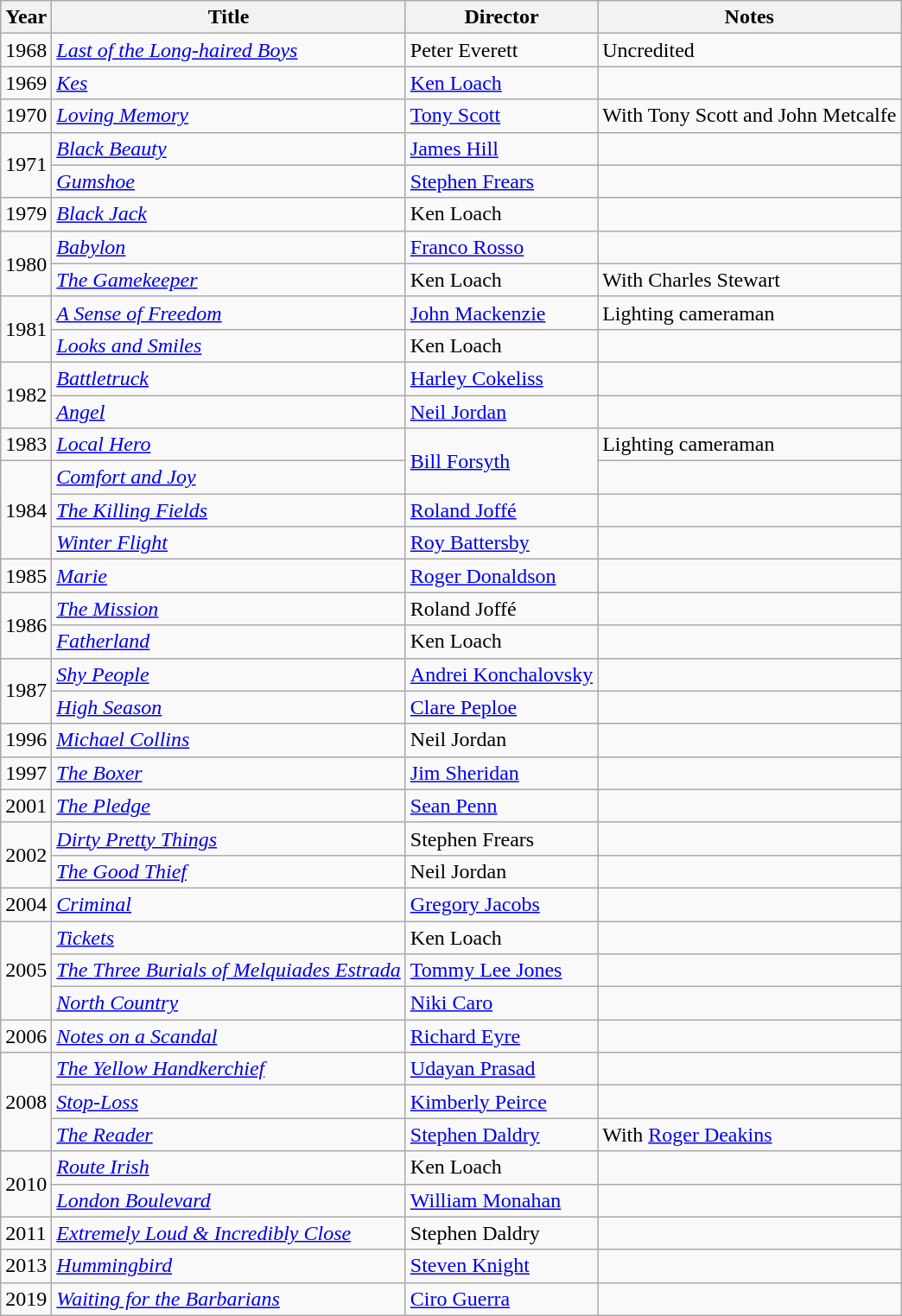<table class="wikitable">
<tr>
<th>Year</th>
<th>Title</th>
<th>Director</th>
<th>Notes</th>
</tr>
<tr>
<td>1968</td>
<td><em><a href='#'>Last of the Long-haired Boys</a></em></td>
<td>Peter Everett</td>
<td>Uncredited</td>
</tr>
<tr>
<td>1969</td>
<td><em><a href='#'>Kes</a></em></td>
<td><a href='#'>Ken Loach</a></td>
<td></td>
</tr>
<tr>
<td>1970</td>
<td><em><a href='#'>Loving Memory</a></em></td>
<td><a href='#'>Tony Scott</a></td>
<td>With Tony Scott and John Metcalfe</td>
</tr>
<tr>
<td rowspan=2>1971</td>
<td><em><a href='#'>Black Beauty</a></em></td>
<td><a href='#'>James Hill</a></td>
<td></td>
</tr>
<tr>
<td><em><a href='#'>Gumshoe</a></em></td>
<td><a href='#'>Stephen Frears</a></td>
<td></td>
</tr>
<tr>
<td>1979</td>
<td><em><a href='#'>Black Jack</a></em></td>
<td>Ken Loach</td>
<td></td>
</tr>
<tr>
<td rowspan=2>1980</td>
<td><em><a href='#'>Babylon</a></em></td>
<td><a href='#'>Franco Rosso</a></td>
<td></td>
</tr>
<tr>
<td><em><a href='#'>The Gamekeeper</a></em></td>
<td>Ken Loach</td>
<td>With Charles Stewart</td>
</tr>
<tr>
<td rowspan=2>1981</td>
<td><em><a href='#'>A Sense of Freedom</a></em></td>
<td><a href='#'>John Mackenzie</a></td>
<td>Lighting cameraman</td>
</tr>
<tr>
<td><em><a href='#'>Looks and Smiles</a></em></td>
<td>Ken Loach</td>
<td></td>
</tr>
<tr>
<td rowspan=2>1982</td>
<td><em><a href='#'>Battletruck</a></em></td>
<td><a href='#'>Harley Cokeliss</a></td>
<td></td>
</tr>
<tr>
<td><em><a href='#'>Angel</a></em></td>
<td><a href='#'>Neil Jordan</a></td>
<td></td>
</tr>
<tr>
<td>1983</td>
<td><em><a href='#'>Local Hero</a></em></td>
<td rowspan=2><a href='#'>Bill Forsyth</a></td>
<td>Lighting cameraman</td>
</tr>
<tr>
<td rowspan=3>1984</td>
<td><em><a href='#'>Comfort and Joy</a></em></td>
<td></td>
</tr>
<tr>
<td><em><a href='#'>The Killing Fields</a></em></td>
<td><a href='#'>Roland Joffé</a></td>
<td></td>
</tr>
<tr>
<td><em><a href='#'>Winter Flight</a></em></td>
<td><a href='#'>Roy Battersby</a></td>
<td></td>
</tr>
<tr>
<td>1985</td>
<td><em><a href='#'>Marie</a></em></td>
<td><a href='#'>Roger Donaldson</a></td>
<td></td>
</tr>
<tr>
<td rowspan=2>1986</td>
<td><em><a href='#'>The Mission</a></em></td>
<td>Roland Joffé</td>
<td></td>
</tr>
<tr>
<td><em><a href='#'>Fatherland</a></em></td>
<td>Ken Loach</td>
<td></td>
</tr>
<tr>
<td rowspan=2>1987</td>
<td><em><a href='#'>Shy People</a></em></td>
<td><a href='#'>Andrei Konchalovsky</a></td>
<td></td>
</tr>
<tr>
<td><em><a href='#'>High Season</a></em></td>
<td><a href='#'>Clare Peploe</a></td>
<td></td>
</tr>
<tr>
<td>1996</td>
<td><em><a href='#'>Michael Collins</a></em></td>
<td>Neil Jordan</td>
<td></td>
</tr>
<tr>
<td>1997</td>
<td><em><a href='#'>The Boxer</a></em></td>
<td><a href='#'>Jim Sheridan</a></td>
<td></td>
</tr>
<tr>
<td>2001</td>
<td><em><a href='#'>The Pledge</a></em></td>
<td><a href='#'>Sean Penn</a></td>
<td></td>
</tr>
<tr>
<td rowspan=2>2002</td>
<td><em><a href='#'>Dirty Pretty Things</a></em></td>
<td>Stephen Frears</td>
<td></td>
</tr>
<tr>
<td><em><a href='#'>The Good Thief</a></em></td>
<td>Neil Jordan</td>
<td></td>
</tr>
<tr>
<td>2004</td>
<td><em><a href='#'>Criminal</a></em></td>
<td><a href='#'>Gregory Jacobs</a></td>
<td></td>
</tr>
<tr>
<td rowspan=3>2005</td>
<td><em><a href='#'>Tickets</a></em></td>
<td>Ken Loach</td>
<td></td>
</tr>
<tr>
<td><em><a href='#'>The Three Burials of Melquiades Estrada</a></em></td>
<td><a href='#'>Tommy Lee Jones</a></td>
<td></td>
</tr>
<tr>
<td><em><a href='#'>North Country</a></em></td>
<td><a href='#'>Niki Caro</a></td>
<td></td>
</tr>
<tr>
<td>2006</td>
<td><em><a href='#'>Notes on a Scandal</a></em></td>
<td><a href='#'>Richard Eyre</a></td>
<td></td>
</tr>
<tr>
<td rowspan=3>2008</td>
<td><em><a href='#'>The Yellow Handkerchief</a></em></td>
<td><a href='#'>Udayan Prasad</a></td>
<td></td>
</tr>
<tr>
<td><em><a href='#'>Stop-Loss</a></em></td>
<td><a href='#'>Kimberly Peirce</a></td>
<td></td>
</tr>
<tr>
<td><em><a href='#'>The Reader</a></em></td>
<td><a href='#'>Stephen Daldry</a></td>
<td>With <a href='#'>Roger Deakins</a></td>
</tr>
<tr>
<td rowspan=2>2010</td>
<td><em><a href='#'>Route Irish</a></em></td>
<td>Ken Loach</td>
<td></td>
</tr>
<tr>
<td><em><a href='#'>London Boulevard</a></em></td>
<td><a href='#'>William Monahan</a></td>
<td></td>
</tr>
<tr>
<td>2011</td>
<td><em><a href='#'>Extremely Loud & Incredibly Close</a></em></td>
<td>Stephen Daldry</td>
<td></td>
</tr>
<tr>
<td>2013</td>
<td><em><a href='#'>Hummingbird</a></em></td>
<td><a href='#'>Steven Knight</a></td>
<td></td>
</tr>
<tr>
<td>2019</td>
<td><em><a href='#'>Waiting for the Barbarians</a></em></td>
<td><a href='#'>Ciro Guerra</a></td>
<td></td>
</tr>
</table>
